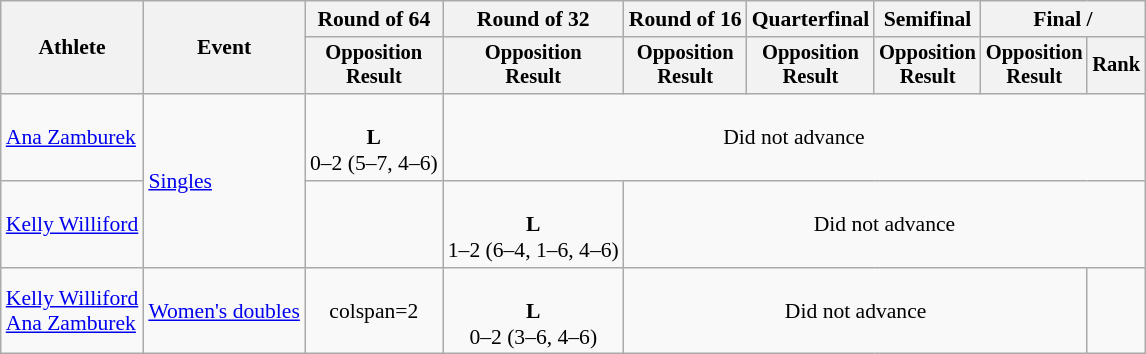<table class=wikitable style=font-size:90%;text-align:center>
<tr>
<th rowspan=2>Athlete</th>
<th rowspan=2>Event</th>
<th>Round of 64</th>
<th>Round of 32</th>
<th>Round of 16</th>
<th>Quarterfinal</th>
<th>Semifinal</th>
<th colspan=2>Final / </th>
</tr>
<tr style=font-size:95%>
<th>Opposition<br>Result</th>
<th>Opposition<br>Result</th>
<th>Opposition<br>Result</th>
<th>Opposition<br>Result</th>
<th>Opposition<br>Result</th>
<th>Opposition<br>Result</th>
<th>Rank</th>
</tr>
<tr>
<td align=left><a href='#'>Ana Zamburek</a></td>
<td align=left rowspan=2><a href='#'>Singles</a></td>
<td><br><strong>L</strong><br> 0–2 (5–7, 4–6)</td>
<td colspan=6>Did not advance</td>
</tr>
<tr>
<td align=left><a href='#'>Kelly Williford</a></td>
<td></td>
<td><br><strong>L</strong><br> 1–2 (6–4, 1–6, 4–6)</td>
<td colspan=5>Did not advance</td>
</tr>
<tr>
<td align=left><a href='#'>Kelly Williford</a><br><a href='#'>Ana Zamburek</a></td>
<td align=left><a href='#'>Women's doubles</a></td>
<td>colspan=2 </td>
<td><br><strong>L</strong><br> 0–2 (3–6, 4–6)</td>
<td colspan=4>Did not advance</td>
</tr>
</table>
